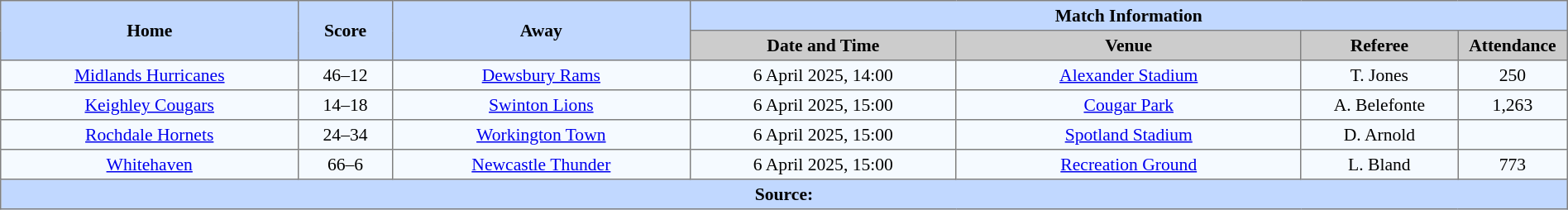<table border=1 style="border-collapse:collapse; font-size:90%; text-align:center;" cellpadding=3 cellspacing=0 width=100%>
<tr bgcolor=#C1D8FF>
<th scope="col" rowspan=2 width=19%>Home</th>
<th scope="col" rowspan=2 width=6%>Score</th>
<th scope="col" rowspan=2 width=19%>Away</th>
<th colspan=4>Match Information</th>
</tr>
<tr bgcolor=#CCCCCC>
<th scope="col" width=17%>Date and Time</th>
<th scope="col" width=22%>Venue</th>
<th scope="col" width=10%>Referee</th>
<th scope="col" width=7%>Attendance</th>
</tr>
<tr bgcolor=#F5FAFF>
<td> <a href='#'>Midlands Hurricanes</a></td>
<td>46–12</td>
<td> <a href='#'>Dewsbury Rams</a></td>
<td>6 April 2025, 14:00</td>
<td><a href='#'>Alexander Stadium</a></td>
<td>T. Jones</td>
<td>250</td>
</tr>
<tr bgcolor=#F5FAFF>
<td> <a href='#'>Keighley Cougars</a></td>
<td>14–18</td>
<td> <a href='#'>Swinton Lions</a></td>
<td>6 April 2025, 15:00</td>
<td><a href='#'>Cougar Park</a></td>
<td>A. Belefonte</td>
<td>1,263</td>
</tr>
<tr bgcolor=#F5FAFF>
<td> <a href='#'>Rochdale Hornets</a></td>
<td>24–34</td>
<td> <a href='#'>Workington Town</a></td>
<td>6 April 2025, 15:00</td>
<td><a href='#'>Spotland Stadium</a></td>
<td>D. Arnold</td>
<td></td>
</tr>
<tr bgcolor=#F5FAFF>
<td> <a href='#'>Whitehaven</a></td>
<td>66–6</td>
<td> <a href='#'>Newcastle Thunder</a></td>
<td>6 April 2025, 15:00</td>
<td><a href='#'>Recreation Ground</a></td>
<td>L. Bland</td>
<td>773</td>
</tr>
<tr style="background:#c1d8ff;">
<th colspan=7>Source:</th>
</tr>
</table>
